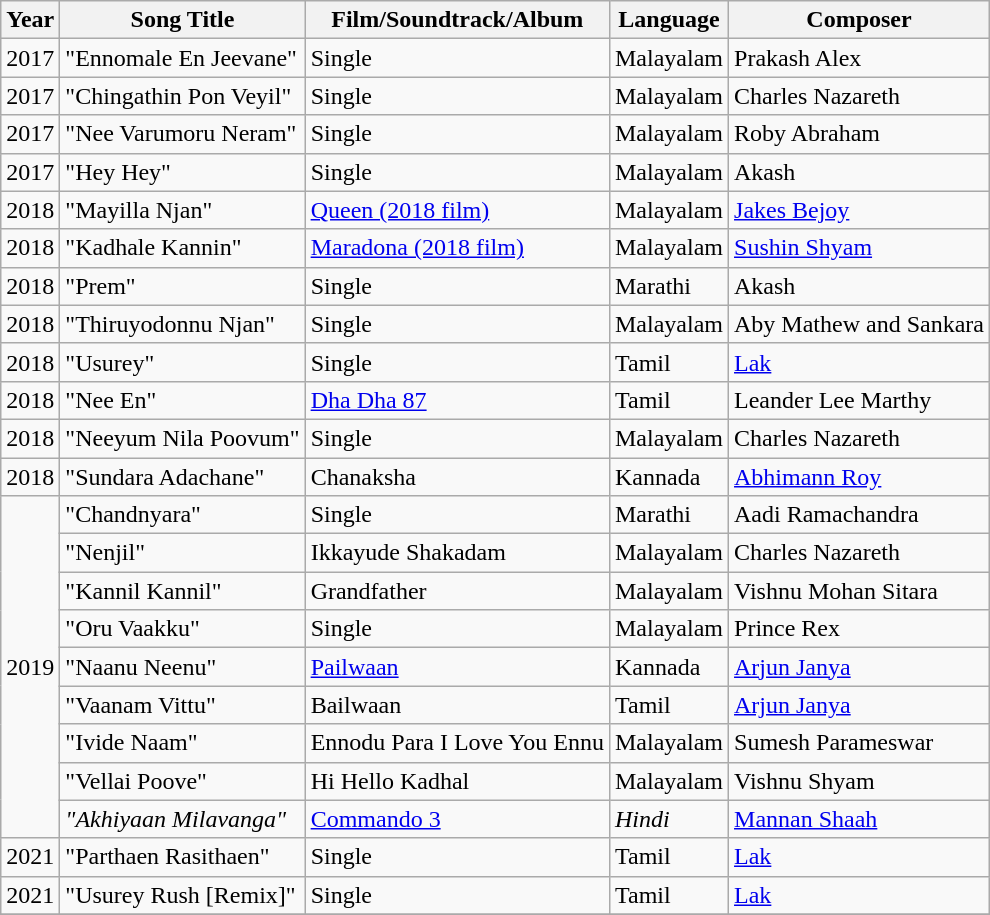<table class="wikitable">
<tr>
<th>Year</th>
<th>Song Title</th>
<th>Film/Soundtrack/Album</th>
<th>Language</th>
<th>Composer</th>
</tr>
<tr>
<td>2017</td>
<td>"Ennomale En Jeevane"</td>
<td>Single</td>
<td>Malayalam</td>
<td>Prakash Alex</td>
</tr>
<tr>
<td>2017</td>
<td>"Chingathin Pon Veyil"</td>
<td>Single</td>
<td>Malayalam</td>
<td>Charles Nazareth</td>
</tr>
<tr>
<td>2017</td>
<td>"Nee Varumoru Neram"</td>
<td>Single</td>
<td>Malayalam</td>
<td>Roby Abraham</td>
</tr>
<tr>
<td>2017</td>
<td>"Hey Hey"</td>
<td>Single</td>
<td>Malayalam</td>
<td>Akash</td>
</tr>
<tr>
<td>2018</td>
<td>"Mayilla Njan"</td>
<td><a href='#'>Queen (2018 film)</a></td>
<td>Malayalam</td>
<td><a href='#'>Jakes Bejoy</a></td>
</tr>
<tr>
<td>2018</td>
<td>"Kadhale Kannin"</td>
<td><a href='#'>Maradona (2018 film)</a></td>
<td>Malayalam</td>
<td><a href='#'>Sushin Shyam</a></td>
</tr>
<tr>
<td>2018</td>
<td>"Prem"</td>
<td>Single</td>
<td>Marathi</td>
<td>Akash</td>
</tr>
<tr>
<td>2018</td>
<td>"Thiruyodonnu Njan"</td>
<td>Single</td>
<td>Malayalam</td>
<td>Aby Mathew and Sankara</td>
</tr>
<tr>
<td>2018</td>
<td>"Usurey"</td>
<td>Single</td>
<td>Tamil</td>
<td><a href='#'>Lak</a></td>
</tr>
<tr>
<td>2018</td>
<td>"Nee En"</td>
<td><a href='#'>Dha Dha 87</a></td>
<td>Tamil</td>
<td>Leander Lee Marthy</td>
</tr>
<tr>
<td>2018</td>
<td>"Neeyum Nila Poovum"</td>
<td>Single</td>
<td>Malayalam</td>
<td>Charles Nazareth</td>
</tr>
<tr>
<td>2018</td>
<td>"Sundara Adachane"</td>
<td>Chanaksha</td>
<td>Kannada</td>
<td><a href='#'>Abhimann Roy</a></td>
</tr>
<tr>
<td rowspan="9">2019</td>
<td>"Chandnyara"</td>
<td>Single</td>
<td>Marathi</td>
<td>Aadi Ramachandra</td>
</tr>
<tr>
<td>"Nenjil"</td>
<td>Ikkayude Shakadam</td>
<td>Malayalam</td>
<td>Charles Nazareth</td>
</tr>
<tr>
<td>"Kannil Kannil"</td>
<td>Grandfather</td>
<td>Malayalam</td>
<td>Vishnu Mohan Sitara</td>
</tr>
<tr>
<td>"Oru Vaakku"</td>
<td>Single</td>
<td>Malayalam</td>
<td>Prince Rex</td>
</tr>
<tr>
<td>"Naanu Neenu"</td>
<td><a href='#'>Pailwaan</a></td>
<td>Kannada</td>
<td><a href='#'>Arjun Janya</a></td>
</tr>
<tr>
<td>"Vaanam Vittu"</td>
<td>Bailwaan</td>
<td>Tamil</td>
<td><a href='#'>Arjun Janya</a></td>
</tr>
<tr>
<td>"Ivide Naam"</td>
<td>Ennodu Para I Love You Ennu</td>
<td>Malayalam</td>
<td>Sumesh Parameswar</td>
</tr>
<tr>
<td>"Vellai Poove"</td>
<td>Hi Hello Kadhal</td>
<td>Malayalam</td>
<td>Vishnu Shyam</td>
</tr>
<tr>
<td><em>"Akhiyaan Milavanga"</em></td>
<td><a href='#'>Commando 3</a></td>
<td><em>Hindi</em></td>
<td><a href='#'>Mannan Shaah</a></td>
</tr>
<tr>
<td>2021</td>
<td>"Parthaen Rasithaen"</td>
<td>Single</td>
<td>Tamil</td>
<td><a href='#'>Lak</a></td>
</tr>
<tr>
<td>2021</td>
<td>"Usurey Rush [Remix]"</td>
<td>Single</td>
<td>Tamil</td>
<td><a href='#'>Lak</a></td>
</tr>
<tr>
</tr>
</table>
